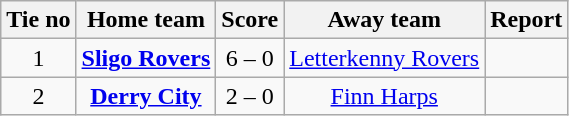<table class="wikitable" style="text-align: center">
<tr>
<th>Tie no</th>
<th>Home team</th>
<th>Score</th>
<th>Away team</th>
<th>Report</th>
</tr>
<tr>
<td>1</td>
<td><strong><a href='#'>Sligo Rovers</a></strong></td>
<td>6 – 0</td>
<td><a href='#'>Letterkenny Rovers</a></td>
<td></td>
</tr>
<tr>
<td>2</td>
<td><strong><a href='#'>Derry City</a></strong></td>
<td>2 – 0</td>
<td><a href='#'>Finn Harps</a></td>
<td></td>
</tr>
</table>
